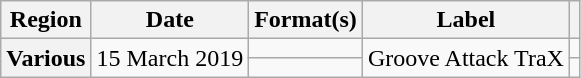<table class="wikitable plainrowheaders">
<tr>
<th scope="col">Region</th>
<th scope="col">Date</th>
<th scope="col">Format(s)</th>
<th scope="col">Label</th>
<th scope="col"></th>
</tr>
<tr>
<th rowspan="2" scope="row">Various</th>
<td rowspan="2">15 March 2019</td>
<td></td>
<td rowspan="2">Groove Attack TraX</td>
<td></td>
</tr>
<tr>
<td></td>
<td></td>
</tr>
</table>
